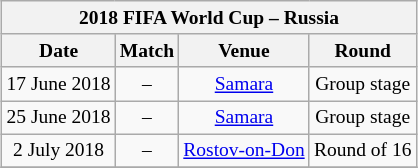<table class="wikitable" style="margin:1em auto 1em auto; text-align:center; font-size:small;">
<tr>
<th colspan="4">2018 FIFA World Cup – Russia</th>
</tr>
<tr>
<th>Date</th>
<th>Match</th>
<th>Venue</th>
<th>Round</th>
</tr>
<tr>
<td>17 June 2018</td>
<td> – </td>
<td><a href='#'>Samara</a></td>
<td>Group stage</td>
</tr>
<tr>
<td>25 June 2018</td>
<td> – </td>
<td><a href='#'>Samara</a></td>
<td>Group stage</td>
</tr>
<tr>
<td>2 July 2018</td>
<td> – </td>
<td><a href='#'>Rostov-on-Don</a></td>
<td>Round of 16</td>
</tr>
<tr>
</tr>
</table>
